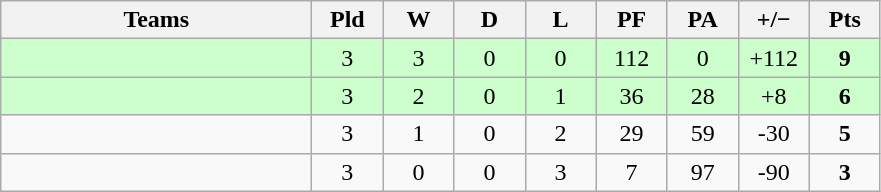<table class="wikitable" style="text-align: center;">
<tr>
<th width="200">Teams</th>
<th width="40">Pld</th>
<th width="40">W</th>
<th width="40">D</th>
<th width="40">L</th>
<th width="40">PF</th>
<th width="40">PA</th>
<th width="40">+/−</th>
<th width="40">Pts</th>
</tr>
<tr style=background:#cfc>
<td align=left></td>
<td>3</td>
<td>3</td>
<td>0</td>
<td>0</td>
<td>112</td>
<td>0</td>
<td>+112</td>
<td><strong>9</strong></td>
</tr>
<tr style=background:#cfc>
<td align=left></td>
<td>3</td>
<td>2</td>
<td>0</td>
<td>1</td>
<td>36</td>
<td>28</td>
<td>+8</td>
<td><strong>6</strong></td>
</tr>
<tr>
<td align=left></td>
<td>3</td>
<td>1</td>
<td>0</td>
<td>2</td>
<td>29</td>
<td>59</td>
<td>-30</td>
<td><strong>5</strong></td>
</tr>
<tr>
<td align=left></td>
<td>3</td>
<td>0</td>
<td>0</td>
<td>3</td>
<td>7</td>
<td>97</td>
<td>-90</td>
<td><strong>3</strong></td>
</tr>
</table>
